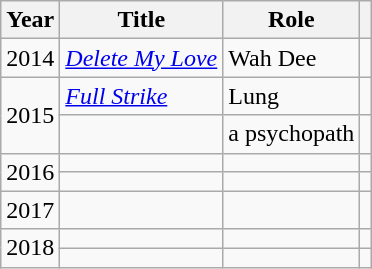<table class="wikitable sortable plainrowheaders">
<tr>
<th scope="col">Year</th>
<th scope="col">Title</th>
<th scope="col">Role</th>
<th scope="col" class="unsortable"></th>
</tr>
<tr>
<td>2014</td>
<td><em><a href='#'>Delete My Love</a></em></td>
<td>Wah Dee</td>
<td></td>
</tr>
<tr>
<td rowspan="2">2015</td>
<td><em><a href='#'>Full Strike</a></em></td>
<td>Lung</td>
<td></td>
</tr>
<tr>
<td><em></em></td>
<td>a psychopath</td>
<td></td>
</tr>
<tr>
<td rowspan="2">2016</td>
<td><em></em></td>
<td></td>
<td></td>
</tr>
<tr>
<td><em></em></td>
<td></td>
<td></td>
</tr>
<tr>
<td>2017</td>
<td><em></em></td>
<td></td>
<td></td>
</tr>
<tr>
<td rowspan="2">2018</td>
<td><em></em></td>
<td></td>
<td></td>
</tr>
<tr>
<td><em></em></td>
<td></td>
<td></td>
</tr>
</table>
